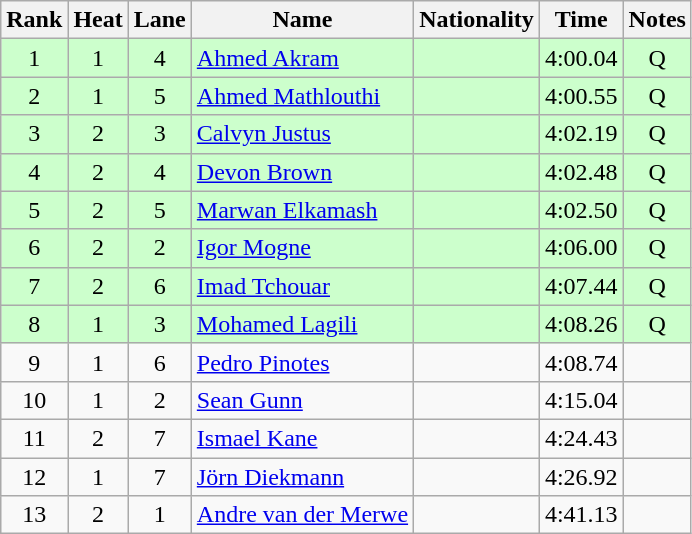<table class="wikitable sortable" style="text-align:center">
<tr>
<th>Rank</th>
<th>Heat</th>
<th>Lane</th>
<th>Name</th>
<th>Nationality</th>
<th>Time</th>
<th>Notes</th>
</tr>
<tr bgcolor=ccffcc>
<td>1</td>
<td>1</td>
<td>4</td>
<td align=left><a href='#'>Ahmed Akram</a></td>
<td align=left></td>
<td>4:00.04</td>
<td>Q</td>
</tr>
<tr bgcolor=ccffcc>
<td>2</td>
<td>1</td>
<td>5</td>
<td align=left><a href='#'>Ahmed Mathlouthi</a></td>
<td align=left></td>
<td>4:00.55</td>
<td>Q</td>
</tr>
<tr bgcolor=ccffcc>
<td>3</td>
<td>2</td>
<td>3</td>
<td align=left><a href='#'>Calvyn Justus</a></td>
<td align=left></td>
<td>4:02.19</td>
<td>Q</td>
</tr>
<tr bgcolor=ccffcc>
<td>4</td>
<td>2</td>
<td>4</td>
<td align=left><a href='#'>Devon Brown</a></td>
<td align=left></td>
<td>4:02.48</td>
<td>Q</td>
</tr>
<tr bgcolor=ccffcc>
<td>5</td>
<td>2</td>
<td>5</td>
<td align=left><a href='#'>Marwan Elkamash</a></td>
<td align=left></td>
<td>4:02.50</td>
<td>Q</td>
</tr>
<tr bgcolor=ccffcc>
<td>6</td>
<td>2</td>
<td>2</td>
<td align=left><a href='#'>Igor Mogne</a></td>
<td align=left></td>
<td>4:06.00</td>
<td>Q</td>
</tr>
<tr bgcolor=ccffcc>
<td>7</td>
<td>2</td>
<td>6</td>
<td align=left><a href='#'>Imad Tchouar</a></td>
<td align=left></td>
<td>4:07.44</td>
<td>Q</td>
</tr>
<tr bgcolor=ccffcc>
<td>8</td>
<td>1</td>
<td>3</td>
<td align=left><a href='#'>Mohamed Lagili</a></td>
<td align=left></td>
<td>4:08.26</td>
<td>Q</td>
</tr>
<tr>
<td>9</td>
<td>1</td>
<td>6</td>
<td align=left><a href='#'>Pedro Pinotes</a></td>
<td align=left></td>
<td>4:08.74</td>
<td></td>
</tr>
<tr>
<td>10</td>
<td>1</td>
<td>2</td>
<td align=left><a href='#'>Sean Gunn</a></td>
<td align=left></td>
<td>4:15.04</td>
<td></td>
</tr>
<tr>
<td>11</td>
<td>2</td>
<td>7</td>
<td align=left><a href='#'>Ismael Kane</a></td>
<td align=left></td>
<td>4:24.43</td>
<td></td>
</tr>
<tr>
<td>12</td>
<td>1</td>
<td>7</td>
<td align=left><a href='#'>Jörn Diekmann</a></td>
<td align=left></td>
<td>4:26.92</td>
<td></td>
</tr>
<tr>
<td>13</td>
<td>2</td>
<td>1</td>
<td align=left><a href='#'>Andre van der Merwe</a></td>
<td align=left></td>
<td>4:41.13</td>
<td></td>
</tr>
</table>
